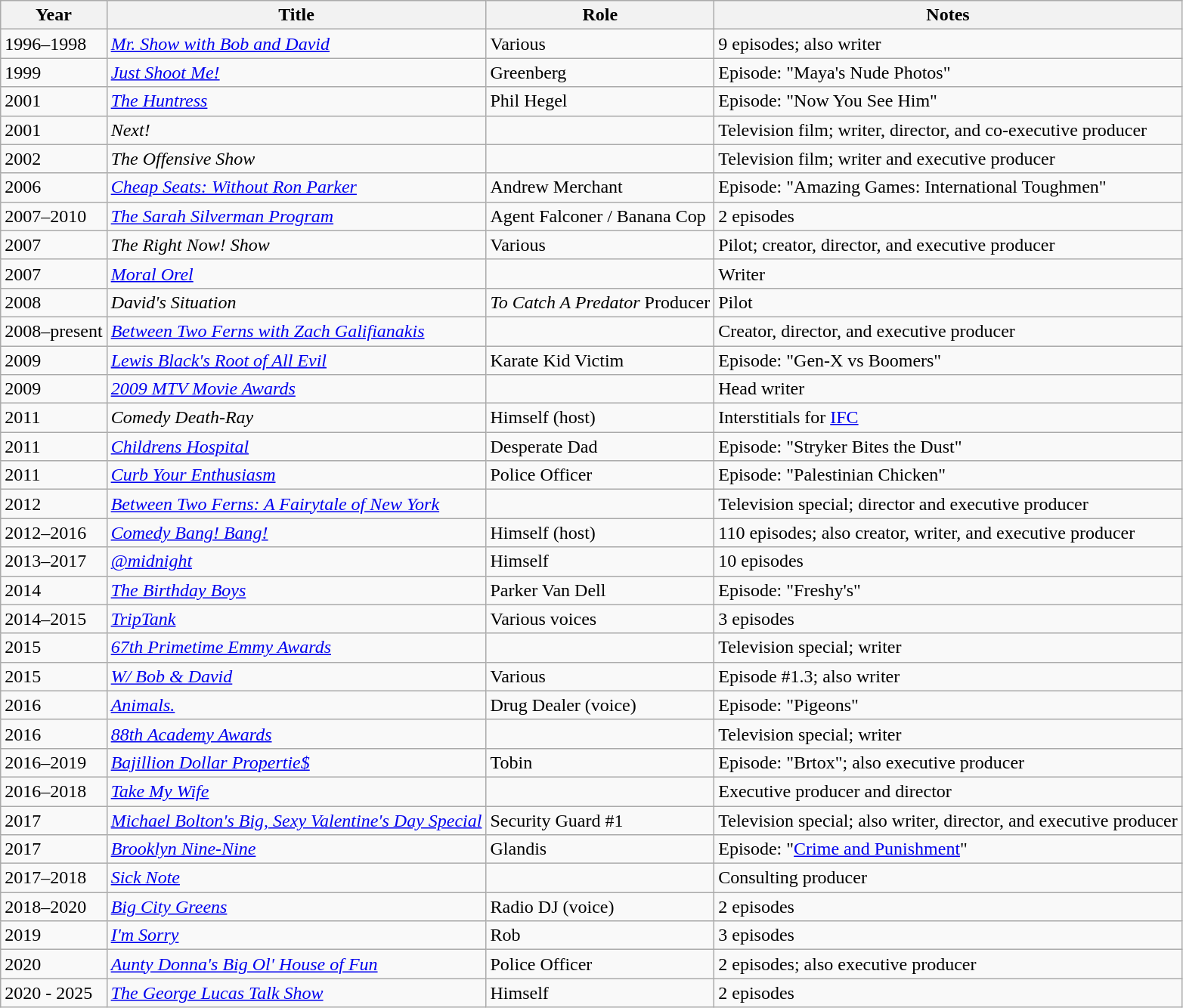<table class="wikitable sortable plainrowheaders">
<tr>
<th scope="col">Year</th>
<th scope="col">Title</th>
<th scope="col">Role</th>
<th scope="col">Notes</th>
</tr>
<tr>
<td>1996–1998</td>
<td><em><a href='#'>Mr. Show with Bob and David</a></em></td>
<td>Various</td>
<td>9 episodes; also writer</td>
</tr>
<tr>
<td>1999</td>
<td><em><a href='#'>Just Shoot Me!</a></em></td>
<td>Greenberg</td>
<td>Episode: "Maya's Nude Photos"</td>
</tr>
<tr>
<td>2001</td>
<td><em><a href='#'>The Huntress</a></em></td>
<td>Phil Hegel</td>
<td>Episode: "Now You See Him"</td>
</tr>
<tr>
<td>2001</td>
<td><em>Next!</em></td>
<td></td>
<td>Television film; writer, director, and co-executive producer</td>
</tr>
<tr>
<td>2002</td>
<td><em>The Offensive Show</em></td>
<td></td>
<td>Television film; writer and executive producer</td>
</tr>
<tr>
<td>2006</td>
<td><em><a href='#'>Cheap Seats: Without Ron Parker</a></em></td>
<td>Andrew Merchant</td>
<td>Episode: "Amazing Games: International Toughmen"</td>
</tr>
<tr>
<td>2007–2010</td>
<td><em><a href='#'>The Sarah Silverman Program</a></em></td>
<td>Agent Falconer / Banana Cop</td>
<td>2 episodes</td>
</tr>
<tr>
<td>2007</td>
<td><em>The Right Now! Show</em></td>
<td>Various</td>
<td>Pilot; creator, director, and executive producer</td>
</tr>
<tr>
<td>2007</td>
<td><em><a href='#'>Moral Orel</a></em></td>
<td></td>
<td>Writer</td>
</tr>
<tr>
<td>2008</td>
<td><em>David's Situation</em></td>
<td><em>To Catch A Predator</em> Producer</td>
<td>Pilot</td>
</tr>
<tr>
<td>2008–present</td>
<td><em><a href='#'>Between Two Ferns with Zach Galifianakis</a></em></td>
<td></td>
<td>Creator, director, and executive producer</td>
</tr>
<tr>
<td>2009</td>
<td><em><a href='#'>Lewis Black's Root of All Evil</a></em></td>
<td>Karate Kid Victim</td>
<td>Episode: "Gen-X vs Boomers"</td>
</tr>
<tr>
<td>2009</td>
<td><em><a href='#'>2009 MTV Movie Awards</a></em></td>
<td></td>
<td>Head writer</td>
</tr>
<tr>
<td>2011</td>
<td><em>Comedy Death-Ray</em></td>
<td>Himself (host)</td>
<td>Interstitials for <a href='#'>IFC</a></td>
</tr>
<tr>
<td>2011</td>
<td><em><a href='#'>Childrens Hospital</a></em></td>
<td>Desperate Dad</td>
<td>Episode: "Stryker Bites the Dust"</td>
</tr>
<tr>
<td>2011</td>
<td><em><a href='#'>Curb Your Enthusiasm</a></em></td>
<td>Police Officer</td>
<td>Episode: "Palestinian Chicken"</td>
</tr>
<tr>
<td>2012</td>
<td><em><a href='#'>Between Two Ferns: A Fairytale of New York</a></em></td>
<td></td>
<td>Television special; director and executive producer</td>
</tr>
<tr>
<td>2012–2016</td>
<td><em><a href='#'>Comedy Bang! Bang!</a></em></td>
<td>Himself (host)</td>
<td>110 episodes; also creator, writer, and executive producer</td>
</tr>
<tr>
<td>2013–2017</td>
<td><em><a href='#'>@midnight</a></em></td>
<td>Himself</td>
<td>10 episodes</td>
</tr>
<tr>
<td>2014</td>
<td><em><a href='#'>The Birthday Boys</a></em></td>
<td>Parker Van Dell</td>
<td>Episode: "Freshy's"</td>
</tr>
<tr>
<td>2014–2015</td>
<td><em><a href='#'>TripTank</a></em></td>
<td>Various voices</td>
<td>3 episodes</td>
</tr>
<tr>
<td>2015</td>
<td><em><a href='#'>67th Primetime Emmy Awards</a></em></td>
<td></td>
<td>Television special; writer</td>
</tr>
<tr>
<td>2015</td>
<td><em><a href='#'>W/ Bob & David</a></em></td>
<td>Various</td>
<td>Episode #1.3; also writer</td>
</tr>
<tr>
<td>2016</td>
<td><em><a href='#'>Animals.</a></em></td>
<td>Drug Dealer (voice)</td>
<td>Episode: "Pigeons"</td>
</tr>
<tr>
<td>2016</td>
<td><em><a href='#'>88th Academy Awards</a></em></td>
<td></td>
<td>Television special; writer</td>
</tr>
<tr>
<td>2016–2019</td>
<td><em><a href='#'>Bajillion Dollar Propertie$</a></em></td>
<td>Tobin</td>
<td>Episode: "Brtox"; also executive producer</td>
</tr>
<tr>
<td>2016–2018</td>
<td><em><a href='#'>Take My Wife</a></em></td>
<td></td>
<td>Executive producer and director</td>
</tr>
<tr>
<td>2017</td>
<td><em><a href='#'>Michael Bolton's Big, Sexy Valentine's Day Special</a></em></td>
<td>Security Guard #1</td>
<td>Television special; also writer, director, and executive producer</td>
</tr>
<tr>
<td>2017</td>
<td><em><a href='#'>Brooklyn Nine-Nine</a></em></td>
<td>Glandis</td>
<td>Episode: "<a href='#'>Crime and Punishment</a>"</td>
</tr>
<tr>
<td>2017–2018</td>
<td><em><a href='#'>Sick Note</a></em></td>
<td></td>
<td>Consulting producer</td>
</tr>
<tr>
<td>2018–2020</td>
<td><em><a href='#'>Big City Greens</a></em></td>
<td>Radio DJ (voice)</td>
<td>2 episodes</td>
</tr>
<tr>
<td>2019</td>
<td><em><a href='#'>I'm Sorry</a></em></td>
<td>Rob</td>
<td>3 episodes</td>
</tr>
<tr>
<td>2020</td>
<td><em><a href='#'>Aunty Donna's Big Ol' House of Fun</a></em></td>
<td>Police Officer</td>
<td>2 episodes; also executive producer</td>
</tr>
<tr>
<td>2020 - 2025</td>
<td><em><a href='#'>The George Lucas Talk Show</a></em></td>
<td>Himself</td>
<td>2 episodes</td>
</tr>
</table>
